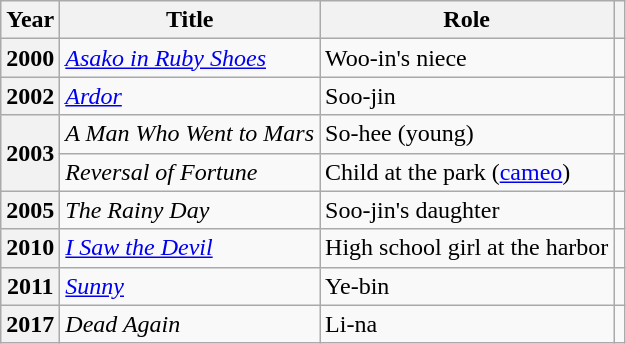<table class="wikitable sortable plainrowheaders">
<tr>
<th scope="col">Year</th>
<th scope="col">Title</th>
<th scope="col">Role</th>
<th scope="col" class="unsortable"></th>
</tr>
<tr>
<th scope="row">2000</th>
<td><em><a href='#'>Asako in Ruby Shoes</a></em></td>
<td>Woo-in's niece</td>
<td></td>
</tr>
<tr>
<th scope="row">2002</th>
<td><a href='#'><em>Ardor</em></a></td>
<td>Soo-jin</td>
<td></td>
</tr>
<tr>
<th scope="row" rowspan="2">2003</th>
<td><em>A Man Who Went to Mars</em></td>
<td>So-hee (young)</td>
<td></td>
</tr>
<tr>
<td><em>Reversal of Fortune</em></td>
<td>Child at the park (<a href='#'>cameo</a>)</td>
<td></td>
</tr>
<tr>
<th scope="row">2005</th>
<td><em>The Rainy Day</em></td>
<td>Soo-jin's daughter</td>
<td></td>
</tr>
<tr>
<th scope="row">2010</th>
<td><em><a href='#'>I Saw the Devil</a></em></td>
<td>High school girl at the harbor</td>
<td></td>
</tr>
<tr>
<th scope="row">2011</th>
<td><a href='#'><em>Sunny</em></a></td>
<td>Ye-bin</td>
<td></td>
</tr>
<tr>
<th scope="row">2017</th>
<td><em>Dead Again</em></td>
<td>Li-na</td>
<td></td>
</tr>
</table>
